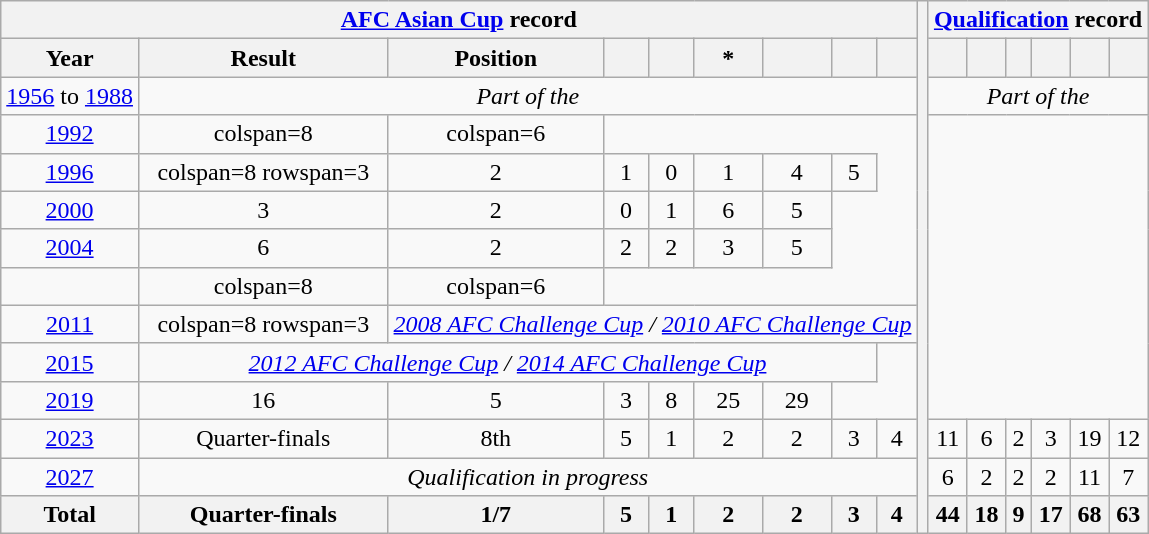<table class="wikitable" style="text-align: center;">
<tr>
<th colspan=9><a href='#'>AFC Asian Cup</a> record</th>
<th style="width:1%;" rowspan=14></th>
<th colspan=6><a href='#'>Qualification</a> record</th>
</tr>
<tr>
<th>Year</th>
<th>Result</th>
<th>Position</th>
<th></th>
<th></th>
<th>*</th>
<th></th>
<th></th>
<th></th>
<th></th>
<th></th>
<th></th>
<th></th>
<th></th>
<th></th>
</tr>
<tr>
<td> <a href='#'>1956</a> to  <a href='#'>1988</a></td>
<td colspan=8><em>Part of the </em></td>
<td colspan=6><em>Part of the </em></td>
</tr>
<tr>
<td> <a href='#'>1992</a></td>
<td>colspan=8 </td>
<td>colspan=6 </td>
</tr>
<tr>
<td> <a href='#'>1996</a></td>
<td>colspan=8 rowspan=3 </td>
<td>2</td>
<td>1</td>
<td>0</td>
<td>1</td>
<td>4</td>
<td>5</td>
</tr>
<tr>
<td> <a href='#'>2000</a></td>
<td>3</td>
<td>2</td>
<td>0</td>
<td>1</td>
<td>6</td>
<td>5</td>
</tr>
<tr>
<td> <a href='#'>2004</a></td>
<td>6</td>
<td>2</td>
<td>2</td>
<td>2</td>
<td>3</td>
<td>5</td>
</tr>
<tr>
<td></td>
<td>colspan=8 </td>
<td>colspan=6 </td>
</tr>
<tr>
<td> <a href='#'>2011</a></td>
<td>colspan=8 rowspan=3 </td>
<td colspan=7><em><a href='#'>2008 AFC Challenge Cup</a> / <a href='#'>2010 AFC Challenge Cup</a></em></td>
</tr>
<tr>
<td> <a href='#'>2015</a></td>
<td colspan=7><em><a href='#'>2012 AFC Challenge Cup</a> / <a href='#'>2014 AFC Challenge Cup</a></em></td>
</tr>
<tr>
<td> <a href='#'>2019</a></td>
<td>16</td>
<td>5</td>
<td>3</td>
<td>8</td>
<td>25</td>
<td>29</td>
</tr>
<tr>
<td> <a href='#'>2023</a></td>
<td>Quarter-finals</td>
<td>8th</td>
<td>5</td>
<td>1</td>
<td>2</td>
<td>2</td>
<td>3</td>
<td>4</td>
<td>11</td>
<td>6</td>
<td>2</td>
<td>3</td>
<td>19</td>
<td>12</td>
</tr>
<tr>
<td> <a href='#'>2027</a></td>
<td colspan="8"><em>Qualification in progress</em></td>
<td>6</td>
<td>2</td>
<td>2</td>
<td>2</td>
<td>11</td>
<td>7</td>
</tr>
<tr>
<th>Total</th>
<th>Quarter-finals</th>
<th>1/7</th>
<th>5</th>
<th>1</th>
<th>2</th>
<th>2</th>
<th>3</th>
<th>4</th>
<th>44</th>
<th>18</th>
<th>9</th>
<th>17</th>
<th>68</th>
<th>63</th>
</tr>
</table>
